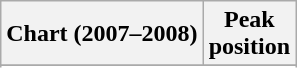<table class="wikitable sortable plainrowheaders" style="text-align:center">
<tr>
<th scope="col">Chart (2007–2008)</th>
<th scope="col">Peak<br>position</th>
</tr>
<tr>
</tr>
<tr>
</tr>
<tr>
</tr>
</table>
